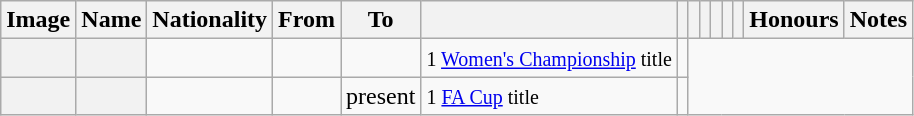<table class="wikitable plainrowheaders sortable">
<tr>
<th scope="col">Image</th>
<th scope="col">Name</th>
<th scope="col">Nationality</th>
<th scope="col">From</th>
<th scope="col">To</th>
<th scope="col"></th>
<th scope="col"></th>
<th scope="col"></th>
<th scope="col"></th>
<th scope="col"></th>
<th scope="col"></th>
<th scope="col"></th>
<th scope="col">Honours</th>
<th scope="col" class="unsortable">Notes</th>
</tr>
<tr>
<th></th>
<th scope="row"></th>
<td></td>
<td></td>
<td><br></td>
<td><small>1 <a href='#'>Women's Championship</a> title</small></td>
<td></td>
</tr>
<tr>
<th></th>
<th scope="row"></th>
<td></td>
<td></td>
<td>present<br></td>
<td><small>1 <a href='#'>FA Cup</a> title</small></td>
<td></td>
</tr>
</table>
